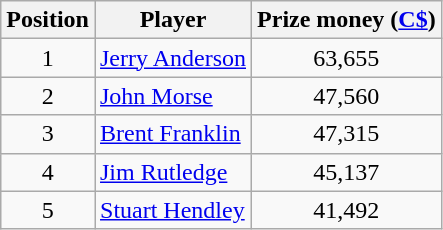<table class=wikitable>
<tr>
<th>Position</th>
<th>Player</th>
<th>Prize money (<a href='#'>C$</a>)</th>
</tr>
<tr>
<td align=center>1</td>
<td> <a href='#'>Jerry Anderson</a></td>
<td align=center>63,655</td>
</tr>
<tr>
<td align=center>2</td>
<td> <a href='#'>John Morse</a></td>
<td align=center>47,560</td>
</tr>
<tr>
<td align=center>3</td>
<td> <a href='#'>Brent Franklin</a></td>
<td align=center>47,315</td>
</tr>
<tr>
<td align=center>4</td>
<td> <a href='#'>Jim Rutledge</a></td>
<td align=center>45,137</td>
</tr>
<tr>
<td align=center>5</td>
<td> <a href='#'>Stuart Hendley</a></td>
<td align=center>41,492</td>
</tr>
</table>
